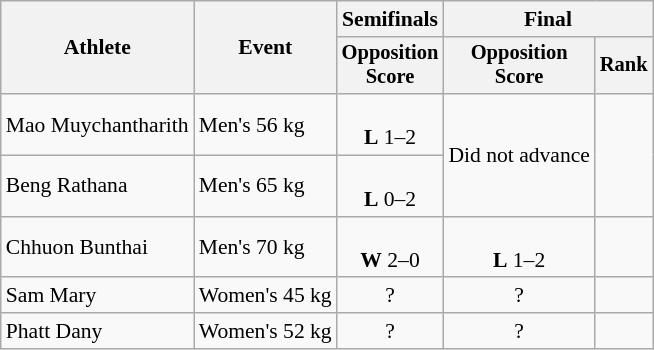<table class="wikitable" style="font-size:90%">
<tr>
<th rowspan=2>Athlete</th>
<th rowspan=2>Event</th>
<th>Semifinals</th>
<th colspan=2>Final</th>
</tr>
<tr style="font-size:95%">
<th>Opposition<br>Score</th>
<th>Opposition<br>Score</th>
<th>Rank</th>
</tr>
<tr align=center>
<td align=left>Mao Muychantharith</td>
<td align=left>Men's 56 kg</td>
<td><br><strong>L</strong> 1–2</td>
<td rowspan=2>Did not advance</td>
<td rowspan=2></td>
</tr>
<tr align=center>
<td align=left>Beng Rathana</td>
<td align=left>Men's 65 kg</td>
<td><br><strong>L</strong> 0–2</td>
</tr>
<tr align=center>
<td align=left>Chhuon Bunthai</td>
<td align=left>Men's 70 kg</td>
<td><br><strong>W</strong> 2–0</td>
<td><br><strong>L</strong> 1–2</td>
<td></td>
</tr>
<tr align=center>
<td align=left>Sam Mary</td>
<td align=left>Women's 45 kg</td>
<td>?</td>
<td>?</td>
<td></td>
</tr>
<tr align=center>
<td align=left>Phatt Dany</td>
<td align=left>Women's 52 kg</td>
<td>?</td>
<td>?</td>
<td></td>
</tr>
</table>
